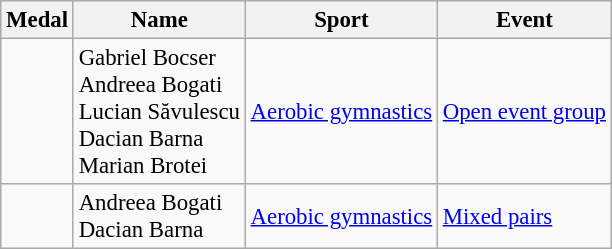<table class="wikitable sortable" style="font-size: 95%;">
<tr>
<th>Medal</th>
<th>Name</th>
<th>Sport</th>
<th>Event</th>
</tr>
<tr>
<td></td>
<td>Gabriel Bocser<br>Andreea Bogati<br>Lucian Săvulescu<br>Dacian Barna<br>Marian Brotei</td>
<td><a href='#'>Aerobic gymnastics</a></td>
<td><a href='#'>Open event group</a></td>
</tr>
<tr>
<td></td>
<td>Andreea Bogati<br>Dacian Barna</td>
<td><a href='#'>Aerobic gymnastics</a></td>
<td><a href='#'>Mixed pairs</a></td>
</tr>
</table>
